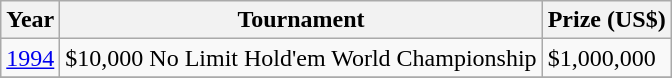<table class="wikitable">
<tr>
<th>Year</th>
<th>Tournament</th>
<th>Prize (US$)</th>
</tr>
<tr>
<td><a href='#'>1994</a></td>
<td>$10,000 No Limit Hold'em World Championship</td>
<td>$1,000,000</td>
</tr>
<tr>
</tr>
</table>
